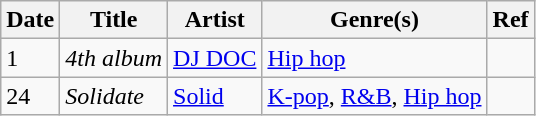<table class="wikitable" style="text-align: left;">
<tr>
<th>Date</th>
<th>Title</th>
<th>Artist</th>
<th>Genre(s)</th>
<th>Ref</th>
</tr>
<tr>
<td>1</td>
<td><em>4th album</em></td>
<td><a href='#'>DJ DOC</a></td>
<td><a href='#'>Hip hop</a></td>
</tr>
<tr>
<td>24</td>
<td><em>Solidate</em></td>
<td><a href='#'>Solid</a></td>
<td><a href='#'>K-pop</a>, <a href='#'>R&B</a>, <a href='#'>Hip hop</a></td>
<td></td>
</tr>
</table>
